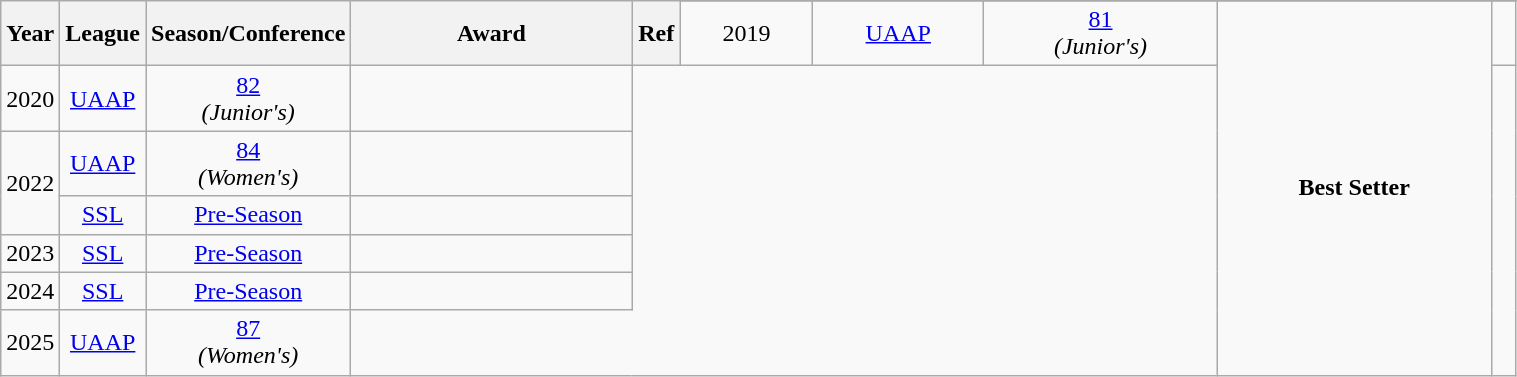<table class="wikitable sortable" style="text-align:center" width="80%">
<tr>
<th style="width:5px;" rowspan="2">Year</th>
<th style="width:25px;" rowspan="2">League</th>
<th style="width:100px;" rowspan="2">Season/Conference</th>
<th style="width:180px;" rowspan="2">Award</th>
<th style="width:25px;" rowspan="2">Ref</th>
</tr>
<tr>
<td>2019</td>
<td><a href='#'>UAAP</a></td>
<td><a href='#'>81</a><br><em>(Junior's)</em></td>
<td rowspan="7"><strong>Best Setter</strong></td>
<td></td>
</tr>
<tr>
<td>2020</td>
<td rowspan="1"><a href='#'>UAAP</a></td>
<td rowspan="1"><a href='#'>82</a><br><em>(Junior's)</em></td>
<td rowspan=1></td>
</tr>
<tr>
<td rowspan="2">2022</td>
<td rowspan="1"><a href='#'>UAAP</a></td>
<td rowspan="1"><a href='#'>84</a><br><em>(Women's)</em></td>
<td rowspan="1"></td>
</tr>
<tr>
<td><a href='#'>SSL</a></td>
<td><a href='#'>Pre-Season</a></td>
<td></td>
</tr>
<tr>
<td>2023</td>
<td><a href='#'>SSL</a></td>
<td><a href='#'>Pre-Season</a></td>
<td></td>
</tr>
<tr>
<td>2024</td>
<td><a href='#'>SSL</a></td>
<td><a href='#'>Pre-Season</a></td>
<td></td>
</tr>
<tr>
<td rowspan="1">2025</td>
<td rowspan="1"><a href='#'>UAAP</a></td>
<td rowspan="1"><a href='#'>87</a><br> <em>(Women's)</td>
</tr>
</table>
